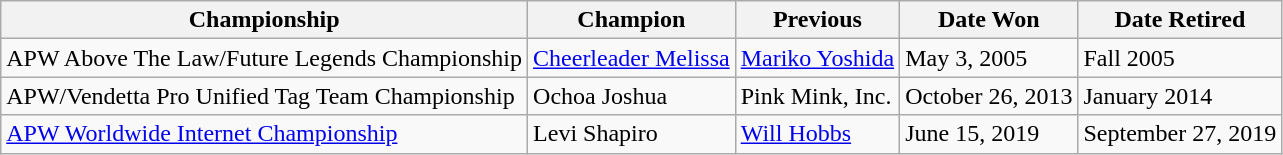<table class="wikitable">
<tr>
<th>Championship</th>
<th>Champion</th>
<th>Previous</th>
<th>Date Won</th>
<th>Date Retired</th>
</tr>
<tr>
<td>APW Above The Law/Future Legends Championship</td>
<td><a href='#'>Cheerleader Melissa</a></td>
<td><a href='#'>Mariko Yoshida</a></td>
<td>May 3, 2005</td>
<td>Fall 2005</td>
</tr>
<tr>
<td>APW/Vendetta Pro Unified Tag Team Championship</td>
<td>Ochoa Joshua</td>
<td>Pink Mink, Inc. <br> </td>
<td>October 26, 2013</td>
<td>January 2014</td>
</tr>
<tr>
<td><a href='#'>APW Worldwide Internet Championship</a></td>
<td>Levi Shapiro</td>
<td><a href='#'>Will Hobbs</a></td>
<td>June 15, 2019</td>
<td>September 27, 2019</td>
</tr>
</table>
